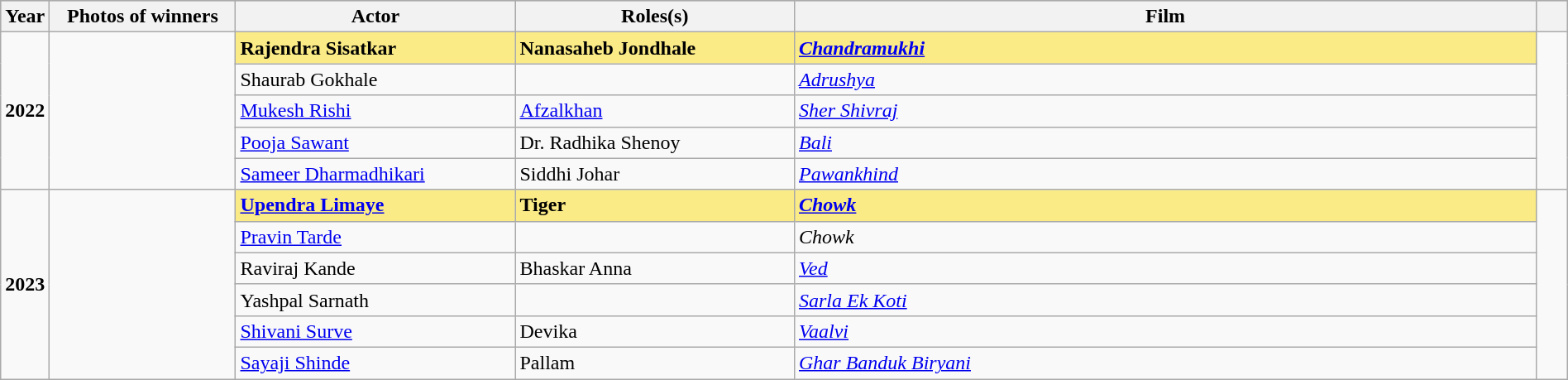<table class="wikitable" style="width:100%">
<tr bgcolor="#bebebe">
<th width="2%">Year</th>
<th width="12%">Photos of winners</th>
<th width="18%">Actor</th>
<th width="18%">Roles(s)</th>
<th width="48%">Film</th>
<th width="2%"></th>
</tr>
<tr>
<td rowspan="5"><strong>2022</strong></td>
<td rowspan="5"></td>
<td style="background:#FAEB86"><strong>Rajendra Sisatkar</strong></td>
<td style="background:#FAEB86"><strong>Nanasaheb Jondhale</strong></td>
<td style="background:#FAEB86"><a href='#'><strong><em>Chandramukhi</em></strong></a></td>
<td rowspan="5"></td>
</tr>
<tr>
<td>Shaurab Gokhale</td>
<td></td>
<td><em><a href='#'>Adrushya</a></em></td>
</tr>
<tr>
<td><a href='#'>Mukesh Rishi</a></td>
<td><a href='#'>Afzalkhan</a></td>
<td><em><a href='#'>Sher Shivraj</a></em></td>
</tr>
<tr>
<td><a href='#'>Pooja Sawant</a></td>
<td>Dr. Radhika Shenoy</td>
<td><em><a href='#'>Bali</a></em></td>
</tr>
<tr>
<td><a href='#'>Sameer Dharmadhikari</a></td>
<td>Siddhi Johar</td>
<td><em><a href='#'>Pawankhind</a></em></td>
</tr>
<tr>
<td rowspan="6"><strong>2023</strong></td>
<td rowspan="6"></td>
<td style="background:#FAEB86"><strong><a href='#'>Upendra Limaye</a></strong></td>
<td style="background:#FAEB86"><strong>Tiger</strong></td>
<td style="background:#FAEB86"><strong><em><a href='#'>Chowk</a></em></strong></td>
<td rowspan="6"></td>
</tr>
<tr>
<td><a href='#'>Pravin Tarde</a></td>
<td></td>
<td><em>Chowk</em></td>
</tr>
<tr>
<td>Raviraj Kande</td>
<td>Bhaskar Anna</td>
<td><em><a href='#'>Ved</a></em></td>
</tr>
<tr>
<td>Yashpal Sarnath</td>
<td></td>
<td><em><a href='#'>Sarla Ek Koti</a></em></td>
</tr>
<tr>
<td><a href='#'>Shivani Surve</a></td>
<td>Devika</td>
<td><em><a href='#'>Vaalvi</a></em></td>
</tr>
<tr>
<td><a href='#'>Sayaji Shinde</a></td>
<td>Pallam</td>
<td><em><a href='#'>Ghar Banduk Biryani</a></em></td>
</tr>
</table>
